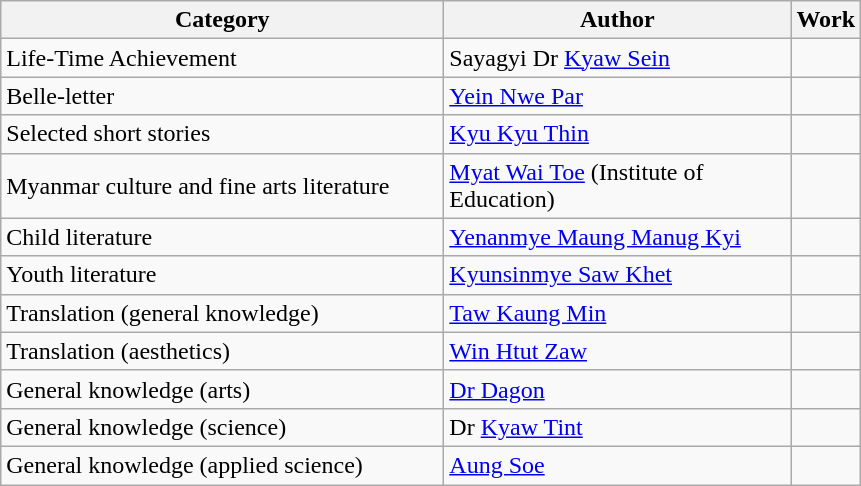<table class=wikitable>
<tr>
<th style="width:18em;">Category</th>
<th style="width:14em;">Author</th>
<th>Work</th>
</tr>
<tr>
<td>Life-Time Achievement</td>
<td>Sayagyi Dr <a href='#'>Kyaw Sein</a></td>
<td></td>
</tr>
<tr>
<td>Belle-letter</td>
<td><a href='#'>Yein Nwe Par</a></td>
<td></td>
</tr>
<tr>
<td>Selected short stories</td>
<td><a href='#'>Kyu Kyu Thin</a></td>
<td></td>
</tr>
<tr>
<td>Myanmar culture and fine arts literature</td>
<td><a href='#'>Myat Wai Toe</a> (Institute of Education)</td>
<td></td>
</tr>
<tr>
<td>Child literature</td>
<td><a href='#'>Yenanmye Maung Manug Kyi</a></td>
<td></td>
</tr>
<tr>
<td>Youth literature</td>
<td><a href='#'>Kyunsinmye Saw Khet</a></td>
<td></td>
</tr>
<tr>
<td>Translation (general knowledge)</td>
<td><a href='#'>Taw Kaung Min</a></td>
<td></td>
</tr>
<tr>
<td>Translation (aesthetics)</td>
<td><a href='#'>Win Htut Zaw</a></td>
<td></td>
</tr>
<tr>
<td>General knowledge (arts)</td>
<td><a href='#'>Dr Dagon</a></td>
<td></td>
</tr>
<tr>
<td>General knowledge (science)</td>
<td>Dr <a href='#'>Kyaw Tint</a></td>
<td></td>
</tr>
<tr>
<td>General knowledge (applied science)</td>
<td><a href='#'>Aung Soe</a></td>
<td></td>
</tr>
</table>
